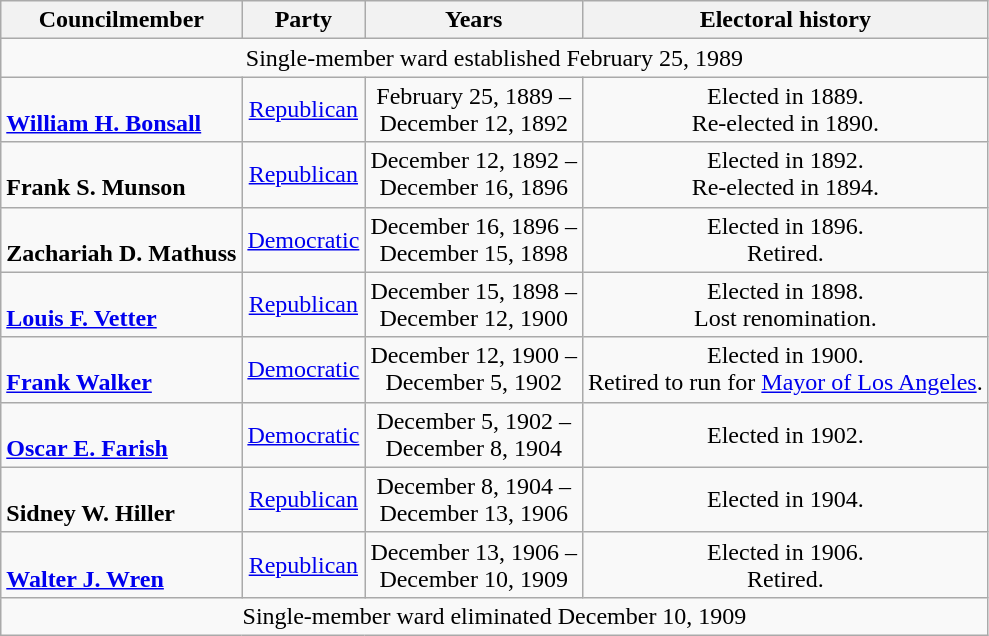<table class="wikitable" style="text-align:center;">
<tr>
<th>Councilmember</th>
<th>Party</th>
<th>Years</th>
<th>Electoral history</th>
</tr>
<tr>
<td colspan=5>Single-member ward established February 25, 1989</td>
</tr>
<tr>
<td align=left> <br> <strong><a href='#'>William H. Bonsall</a></strong> <br> </td>
<td><a href='#'>Republican</a></td>
<td nowrap>February 25, 1889 –<br>  December 12, 1892</td>
<td>Elected in 1889. <br> Re-elected in 1890. <br> </td>
</tr>
<tr>
<td align=left> <br> <strong>Frank S. Munson</strong> <br> </td>
<td><a href='#'>Republican</a></td>
<td nowrap>December 12, 1892 –<br>  December 16, 1896</td>
<td>Elected in 1892. <br> Re-elected in 1894. <br> </td>
</tr>
<tr>
<td align=left> <br> <strong>Zachariah D. Mathuss</strong> <br> </td>
<td><a href='#'>Democratic</a></td>
<td nowrap>December 16, 1896 –<br>  December 15, 1898</td>
<td>Elected in 1896. <br> Retired.</td>
</tr>
<tr>
<td align=left> <br> <strong><a href='#'>Louis F. Vetter</a></strong> <br></td>
<td><a href='#'>Republican</a></td>
<td nowrap>December 15, 1898 –<br>  December 12, 1900</td>
<td>Elected in 1898. <br> Lost renomination.</td>
</tr>
<tr>
<td align=left> <br> <strong><a href='#'>Frank Walker</a></strong>  <br></td>
<td><a href='#'>Democratic</a></td>
<td nowrap>December 12, 1900 –<br>  December 5, 1902</td>
<td>Elected in 1900. <br> Retired to run for <a href='#'>Mayor of Los Angeles</a>.</td>
</tr>
<tr>
<td align=left> <br> <strong><a href='#'>Oscar E. Farish</a></strong> <br></td>
<td><a href='#'>Democratic</a></td>
<td nowrap>December 5, 1902 –<br>  December 8, 1904</td>
<td>Elected in 1902. <br> </td>
</tr>
<tr>
<td align=left> <br> <strong>Sidney W. Hiller</strong> <br> </td>
<td><a href='#'>Republican</a></td>
<td nowrap>December 8, 1904 –<br>  December 13, 1906</td>
<td>Elected in 1904. <br> </td>
</tr>
<tr>
<td align=left> <br> <strong><a href='#'>Walter J. Wren</a></strong> <br> </td>
<td><a href='#'>Republican</a></td>
<td nowrap>December 13, 1906 –<br>  December 10, 1909</td>
<td>Elected in 1906. <br> Retired.</td>
</tr>
<tr>
<td colspan=5>Single-member ward eliminated December 10, 1909</td>
</tr>
</table>
